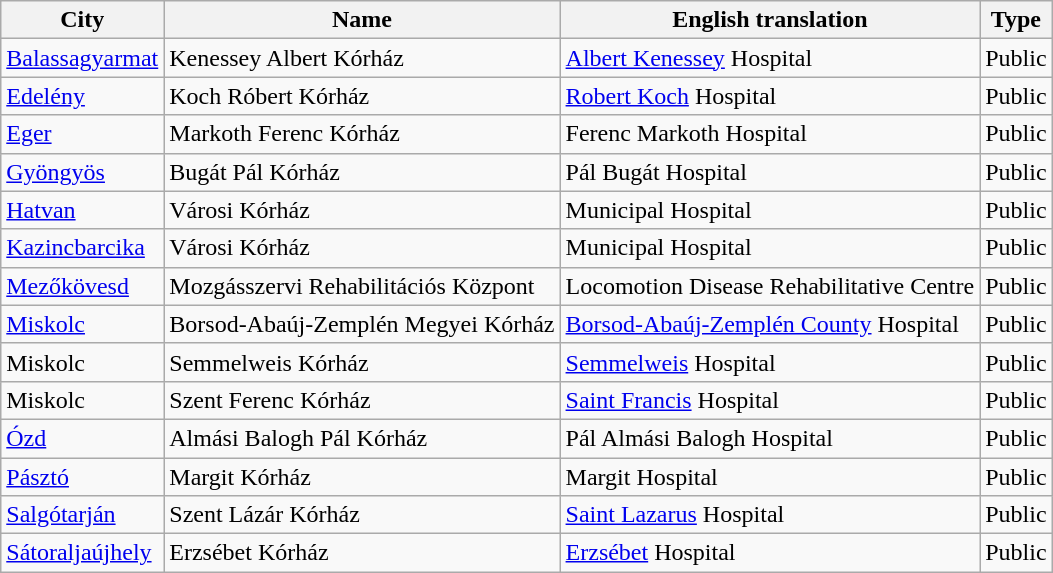<table class="wikitable sortable">
<tr>
<th>City</th>
<th>Name</th>
<th>English translation</th>
<th>Type</th>
</tr>
<tr>
<td><a href='#'>Balassagyarmat</a></td>
<td>Kenessey Albert Kórház</td>
<td><a href='#'>Albert Kenessey</a> Hospital</td>
<td>Public</td>
</tr>
<tr>
<td><a href='#'>Edelény</a></td>
<td>Koch Róbert Kórház</td>
<td><a href='#'>Robert Koch</a> Hospital</td>
<td>Public</td>
</tr>
<tr>
<td><a href='#'>Eger</a></td>
<td>Markoth Ferenc Kórház</td>
<td>Ferenc Markoth Hospital</td>
<td>Public</td>
</tr>
<tr>
<td><a href='#'>Gyöngyös</a></td>
<td>Bugát Pál Kórház</td>
<td>Pál Bugát Hospital</td>
<td>Public</td>
</tr>
<tr>
<td><a href='#'>Hatvan</a></td>
<td>Városi Kórház</td>
<td>Municipal Hospital</td>
<td>Public</td>
</tr>
<tr>
<td><a href='#'>Kazincbarcika</a></td>
<td>Városi Kórház</td>
<td>Municipal Hospital</td>
<td>Public</td>
</tr>
<tr>
<td><a href='#'>Mezőkövesd</a></td>
<td>Mozgásszervi Rehabilitációs Központ</td>
<td>Locomotion Disease Rehabilitative Centre</td>
<td>Public</td>
</tr>
<tr>
<td><a href='#'>Miskolc</a></td>
<td>Borsod-Abaúj-Zemplén Megyei Kórház</td>
<td><a href='#'>Borsod-Abaúj-Zemplén County</a> Hospital</td>
<td>Public</td>
</tr>
<tr>
<td>Miskolc</td>
<td>Semmelweis Kórház</td>
<td><a href='#'>Semmelweis</a> Hospital</td>
<td>Public</td>
</tr>
<tr>
<td>Miskolc</td>
<td>Szent Ferenc Kórház</td>
<td><a href='#'>Saint Francis</a> Hospital</td>
<td>Public</td>
</tr>
<tr>
<td><a href='#'>Ózd</a></td>
<td>Almási Balogh Pál Kórház</td>
<td>Pál Almási Balogh Hospital</td>
<td>Public</td>
</tr>
<tr>
<td><a href='#'>Pásztó</a></td>
<td>Margit Kórház</td>
<td>Margit Hospital</td>
<td>Public</td>
</tr>
<tr>
<td><a href='#'>Salgótarján</a></td>
<td>Szent Lázár Kórház</td>
<td><a href='#'>Saint Lazarus</a> Hospital</td>
<td>Public</td>
</tr>
<tr>
<td><a href='#'>Sátoraljaújhely</a></td>
<td>Erzsébet Kórház</td>
<td><a href='#'>Erzsébet</a> Hospital</td>
<td>Public</td>
</tr>
</table>
